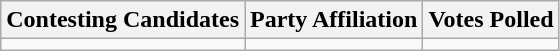<table class="wikitable sortable">
<tr>
<th>Contesting Candidates</th>
<th>Party Affiliation</th>
<th>Votes Polled</th>
</tr>
<tr>
<td></td>
<td></td>
<td></td>
</tr>
</table>
